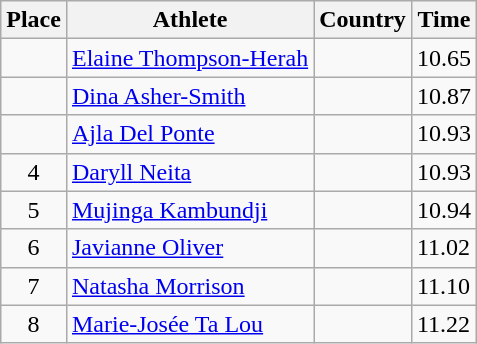<table class="wikitable">
<tr>
<th>Place</th>
<th>Athlete</th>
<th>Country</th>
<th>Time</th>
</tr>
<tr>
<td align=center></td>
<td><a href='#'>Elaine Thompson-Herah</a></td>
<td></td>
<td>10.65</td>
</tr>
<tr>
<td align=center></td>
<td><a href='#'>Dina Asher-Smith</a></td>
<td></td>
<td>10.87</td>
</tr>
<tr>
<td align=center></td>
<td><a href='#'>Ajla Del Ponte</a></td>
<td></td>
<td>10.93</td>
</tr>
<tr>
<td align=center>4</td>
<td><a href='#'>Daryll Neita</a></td>
<td></td>
<td>10.93</td>
</tr>
<tr>
<td align=center>5</td>
<td><a href='#'>Mujinga Kambundji</a></td>
<td></td>
<td>10.94</td>
</tr>
<tr>
<td align=center>6</td>
<td><a href='#'>Javianne Oliver</a></td>
<td></td>
<td>11.02</td>
</tr>
<tr>
<td align=center>7</td>
<td><a href='#'>Natasha Morrison</a></td>
<td></td>
<td>11.10</td>
</tr>
<tr>
<td align=center>8</td>
<td><a href='#'>Marie-Josée Ta Lou</a></td>
<td></td>
<td>11.22</td>
</tr>
</table>
